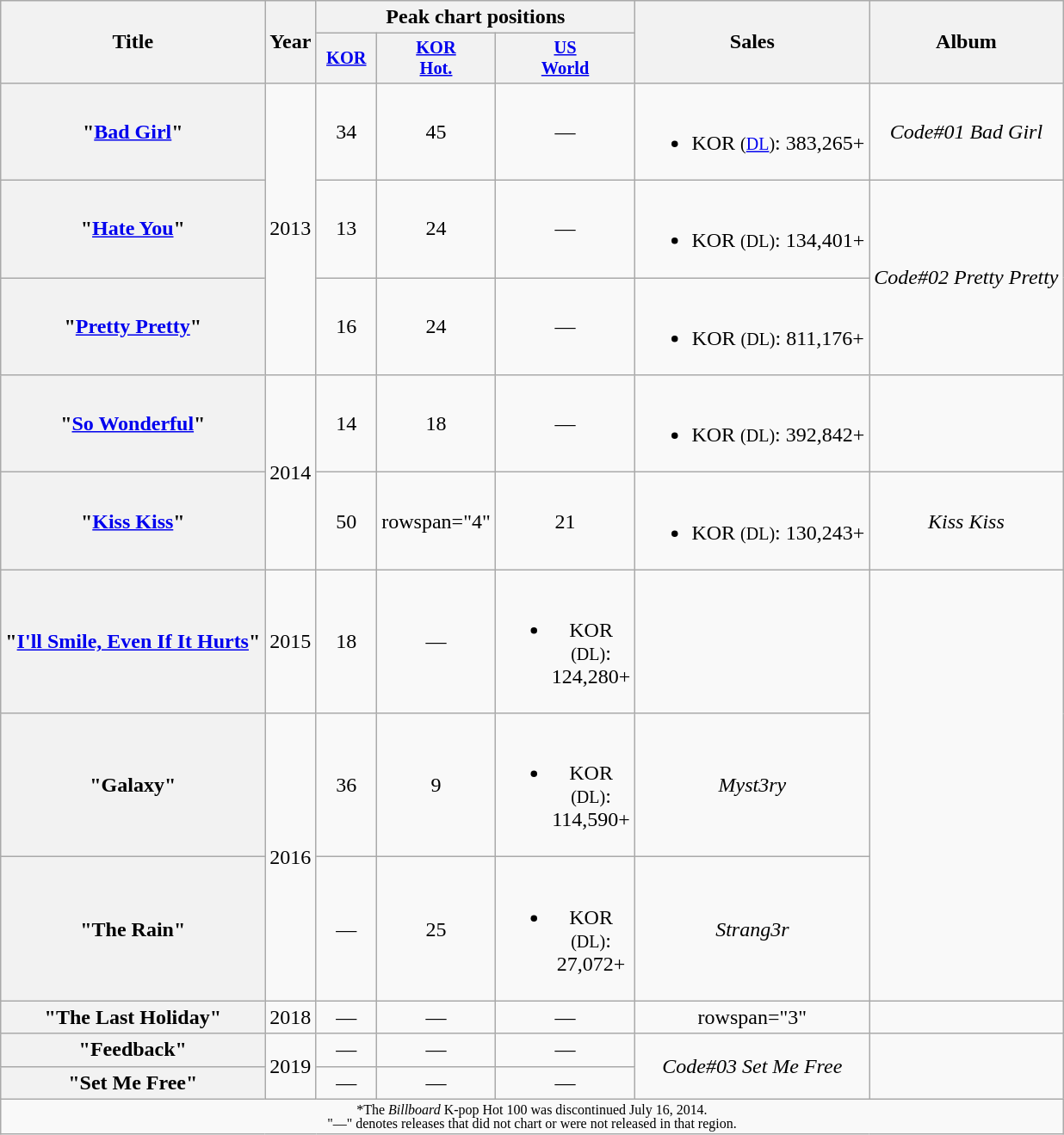<table class="wikitable plainrowheaders" style="text-align:center;">
<tr>
<th scope="col" rowspan="2">Title</th>
<th scope="col" rowspan="2">Year</th>
<th scope="col" colspan="3">Peak chart positions</th>
<th scope="col" rowspan="2">Sales</th>
<th scope="col" rowspan="2">Album</th>
</tr>
<tr>
<th scope="col" style="width:3em;font-size:85%;"><a href='#'>KOR</a><br></th>
<th scope="col" style="width:3em;font-size:85%;"><a href='#'>KOR<br><span>Hot.</span></a><br></th>
<th scope="col" style="width:3em;font-size:85%;"><a href='#'>US<br><span>World</span></a><br></th>
</tr>
<tr>
<th scope="row">"<a href='#'>Bad Girl</a>" </th>
<td rowspan="3">2013</td>
<td>34</td>
<td>45</td>
<td>—</td>
<td><br><ul><li>KOR <small>(<a href='#'>DL</a>)</small>: 383,265+</li></ul></td>
<td><em>Code#01 Bad Girl</em></td>
</tr>
<tr>
<th scope="row">"<a href='#'>Hate You</a>"</th>
<td>13</td>
<td>24</td>
<td>—</td>
<td><br><ul><li>KOR <small>(DL)</small>: 134,401+</li></ul></td>
<td rowspan="2"><em>Code#02 Pretty Pretty</em></td>
</tr>
<tr>
<th scope="row">"<a href='#'>Pretty Pretty</a>" </th>
<td>16</td>
<td>24</td>
<td>—</td>
<td><br><ul><li>KOR <small>(DL)</small>: 811,176+</li></ul></td>
</tr>
<tr>
<th scope="row">"<a href='#'>So Wonderful</a>"</th>
<td rowspan="2">2014</td>
<td>14</td>
<td>18</td>
<td>—</td>
<td><br><ul><li>KOR <small>(DL)</small>: 392,842+</li></ul></td>
<td></td>
</tr>
<tr>
<th scope="row">"<a href='#'>Kiss Kiss</a>"</th>
<td>50</td>
<td>rowspan="4" </td>
<td>21</td>
<td><br><ul><li>KOR <small>(DL)</small>: 130,243+</li></ul></td>
<td><em>Kiss Kiss</em></td>
</tr>
<tr>
<th scope="row">"<a href='#'>I'll Smile, Even If It Hurts</a>" </th>
<td>2015</td>
<td>18</td>
<td>—</td>
<td><br><ul><li>KOR <small>(DL)</small>: 124,280+</li></ul></td>
<td></td>
</tr>
<tr>
<th scope="row">"Galaxy"</th>
<td rowspan="2">2016</td>
<td>36</td>
<td>9</td>
<td><br><ul><li>KOR <small>(DL)</small>: 114,590+</li></ul></td>
<td><em>Myst3ry</em></td>
</tr>
<tr>
<th scope="row">"The Rain"</th>
<td>—</td>
<td>25</td>
<td><br><ul><li>KOR <small>(DL)</small>: 27,072+</li></ul></td>
<td><em>Strang3r</em></td>
</tr>
<tr>
<th scope="row">"The Last Holiday"</th>
<td>2018</td>
<td>—</td>
<td>—</td>
<td>—</td>
<td>rowspan="3" </td>
<td></td>
</tr>
<tr>
<th scope="row">"Feedback" </th>
<td rowspan="2">2019</td>
<td>—</td>
<td>—</td>
<td>—</td>
<td rowspan="2"><em>Code#03 Set Me Free</em></td>
</tr>
<tr>
<th scope="row">"Set Me Free"</th>
<td>—</td>
<td>—</td>
<td>—</td>
</tr>
<tr>
<td colspan="7" style="font-size:8pt;">*The <em>Billboard</em> K-pop Hot 100 was discontinued July 16, 2014.<br>"—" denotes releases that did not chart or were not released in that region.</td>
</tr>
</table>
